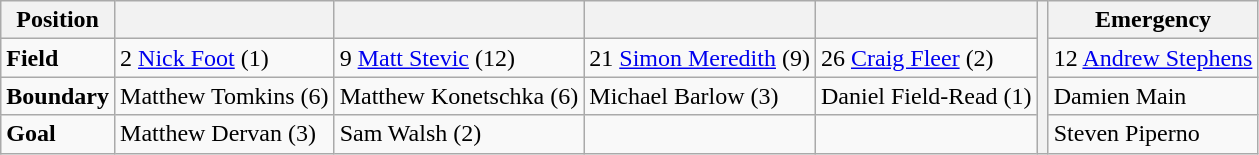<table class="wikitable">
<tr>
<th><strong>Position</strong></th>
<th></th>
<th></th>
<th></th>
<th></th>
<th rowspan="4"></th>
<th><strong>Emergency</strong></th>
</tr>
<tr>
<td><strong>Field</strong></td>
<td>2 <a href='#'>Nick Foot</a> (1)</td>
<td>9 <a href='#'>Matt Stevic</a> (12)</td>
<td>21 <a href='#'>Simon Meredith</a> (9)</td>
<td>26 <a href='#'>Craig Fleer</a> (2)</td>
<td>12 <a href='#'>Andrew Stephens</a></td>
</tr>
<tr>
<td><strong>Boundary</strong></td>
<td>Matthew Tomkins (6)</td>
<td>Matthew Konetschka (6)</td>
<td>Michael Barlow (3)</td>
<td>Daniel Field-Read (1)</td>
<td>Damien Main</td>
</tr>
<tr>
<td><strong>Goal</strong></td>
<td>Matthew Dervan (3)</td>
<td>Sam Walsh (2)</td>
<td></td>
<td></td>
<td>Steven Piperno</td>
</tr>
</table>
